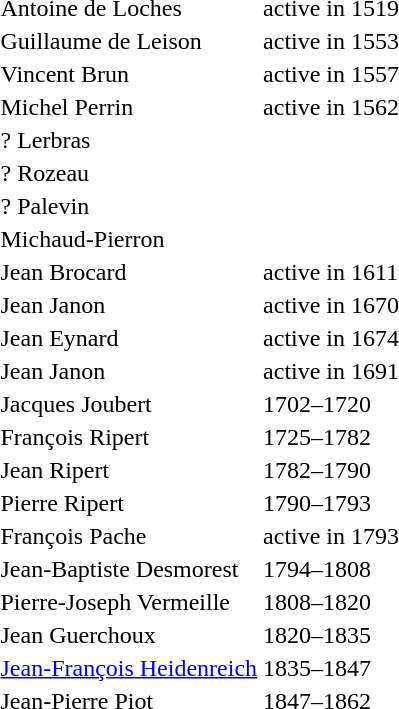<table>
<tr>
<td>Antoine de Loches</td>
<td>active in 1519</td>
</tr>
<tr>
<td>Guillaume de Leison</td>
<td>active in 1553</td>
</tr>
<tr>
<td>Vincent Brun</td>
<td>active in 1557</td>
</tr>
<tr>
<td>Michel Perrin</td>
<td>active in 1562</td>
</tr>
<tr>
<td>? Lerbras</td>
<td></td>
</tr>
<tr>
<td>? Rozeau</td>
<td></td>
</tr>
<tr>
<td>? Palevin</td>
<td></td>
</tr>
<tr>
<td>Michaud-Pierron</td>
<td></td>
</tr>
<tr>
<td>Jean Brocard</td>
<td>active in 1611</td>
</tr>
<tr>
<td>Jean Janon</td>
<td>active in 1670</td>
</tr>
<tr>
<td>Jean Eynard</td>
<td>active in 1674</td>
</tr>
<tr>
<td>Jean Janon</td>
<td>active in 1691</td>
</tr>
<tr>
<td>Jacques Joubert</td>
<td>1702–1720</td>
</tr>
<tr>
<td>François Ripert</td>
<td>1725–1782</td>
</tr>
<tr>
<td>Jean Ripert</td>
<td>1782–1790</td>
</tr>
<tr>
<td>Pierre Ripert</td>
<td>1790–1793</td>
</tr>
<tr>
<td>François Pache</td>
<td>active in 1793</td>
</tr>
<tr>
<td>Jean-Baptiste Desmorest</td>
<td>1794–1808</td>
</tr>
<tr>
<td>Pierre-Joseph Vermeille</td>
<td>1808–1820</td>
</tr>
<tr>
<td>Jean Guerchoux</td>
<td>1820–1835</td>
</tr>
<tr>
<td><a href='#'>Jean-François Heidenreich</a></td>
<td>1835–1847</td>
</tr>
<tr>
<td>Jean-Pierre Piot</td>
<td>1847–1862</td>
</tr>
</table>
